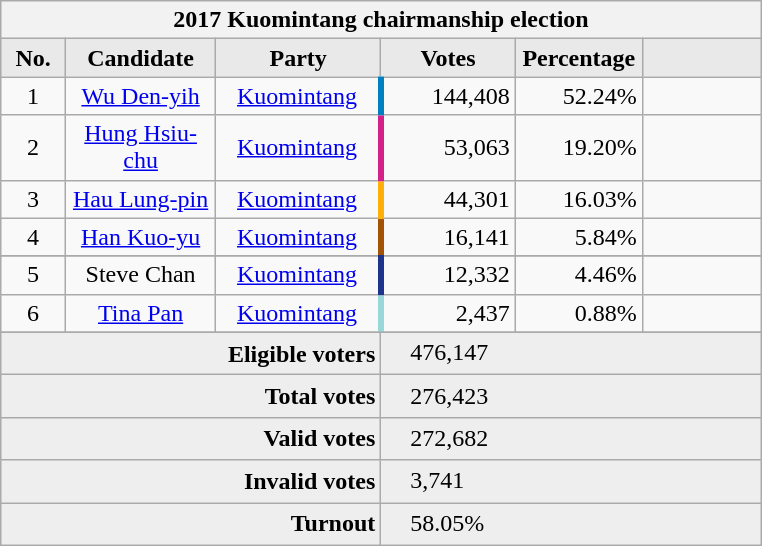<table class="wikitable sortable" style="margin:auto; text-align:center">
<tr>
<th colspan="7" width=500px>2017 Kuomintang chairmanship election</th>
</tr>
<tr>
<th style="background-color:#E9E9E9;text-align:center;" width="35">No.</th>
<th style="background-color:#E9E9E9;text-align:center;" width="90">Candidate</th>
<th style="background-color:#E9E9E9;text-align:center;" width="100">Party</th>
<th style="background-color:#E9E9E9;text-align:center;" width="80">Votes</th>
<th style="background-color:#E9E9E9;text-align:center;" width="70">Percentage</th>
<th style="background-color:#E9E9E9;text-align:center;" width="70"></th>
</tr>
<tr>
<td>1</td>
<td style="text-align:center;"><a href='#'>Wu Den-yih</a></td>
<td><a href='#'>Kuomintang</a></td>
<td style="border-left:4px solid #0080C0;" align="right">144,408</td>
<td align="right">52.24%</td>
<td align="center"></td>
</tr>
<tr>
<td>2</td>
<td style="text-align:center;"><a href='#'>Hung Hsiu-chu</a></td>
<td><a href='#'>Kuomintang</a></td>
<td style="border-left:4px solid #D42187;" align="right">53,063</td>
<td align="right">19.20%</td>
<td align="center"></td>
</tr>
<tr>
<td>3</td>
<td style="text-align:center;"><a href='#'>Hau Lung-pin</a></td>
<td><a href='#'>Kuomintang</a></td>
<td style="border-left:4px solid #FEB008;" align="right">44,301</td>
<td align="right">16.03%</td>
<td align="center"></td>
</tr>
<tr>
<td>4</td>
<td style="text-align:center;"><a href='#'>Han Kuo-yu</a></td>
<td><a href='#'>Kuomintang</a></td>
<td style="border-left:4px solid #A25306;" align="right">16,141</td>
<td align="right">5.84%</td>
<td align="center"></td>
</tr>
<tr>
</tr>
<tr>
<td>5</td>
<td style="text-align:center;">Steve Chan</td>
<td><a href='#'>Kuomintang</a></td>
<td style="border-left:4px solid #1F338C;" align="right">12,332</td>
<td align="right">4.46%</td>
<td align="center"></td>
</tr>
<tr>
<td>6</td>
<td style="text-align:center;"><a href='#'>Tina Pan</a></td>
<td><a href='#'>Kuomintang</a></td>
<td style="border-left:4px solid #99D8D8;" align="right">2,437</td>
<td align="right">0.88%</td>
<td align="center"></td>
</tr>
<tr>
</tr>
<tr bgcolor=EEEEEE class="sortbottom">
<td colspan="3" style="text-align: right"><strong>Eligible voters</strong></td>
<td colspan="3" align="left">　476,147</td>
</tr>
<tr bgcolor=EEEEEE class="sortbottom">
<td colspan="3" style="text-align: right"><strong>Total votes</strong></td>
<td colspan="3" align="left">　276,423</td>
</tr>
<tr bgcolor=EEEEEE class="sortbottom">
<td colspan="3" style="text-align: right"><strong>Valid votes</strong></td>
<td colspan="3" align="left">　272,682</td>
</tr>
<tr bgcolor=EEEEEE class="sortbottom">
<td colspan="3" style="text-align: right"><strong>Invalid votes</strong></td>
<td colspan="3" align="left">　3,741</td>
</tr>
<tr bgcolor=EEEEEE class="sortbottom">
<td colspan="3" style="text-align: right"><strong>Turnout</strong></td>
<td colspan="3" align="left">　58.05%</td>
</tr>
</table>
